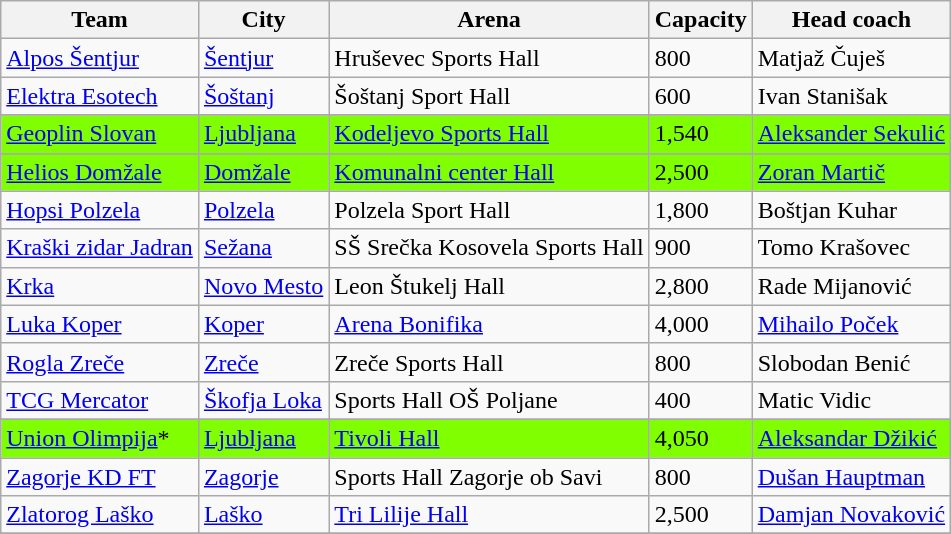<table class="wikitable sortable">
<tr>
<th>Team</th>
<th>City</th>
<th>Arena</th>
<th>Capacity</th>
<th>Head coach</th>
</tr>
<tr>
<td><a href='#'>Alpos Šentjur</a></td>
<td><a href='#'>Šentjur</a></td>
<td>Hruševec Sports Hall</td>
<td>800</td>
<td>Matjaž Čuješ</td>
</tr>
<tr>
<td><a href='#'>Elektra Esotech</a></td>
<td><a href='#'>Šoštanj</a></td>
<td>Šoštanj Sport Hall</td>
<td>600</td>
<td>Ivan Stanišak</td>
</tr>
<tr>
</tr>
<tr bgcolor="#7FFF00">
<td><a href='#'>Geoplin Slovan</a></td>
<td><a href='#'>Ljubljana</a></td>
<td><a href='#'>Kodeljevo Sports Hall</a></td>
<td>1,540</td>
<td><a href='#'>Aleksander Sekulić</a></td>
</tr>
<tr>
</tr>
<tr bgcolor="#7FFF00">
<td><a href='#'>Helios Domžale</a></td>
<td><a href='#'>Domžale</a></td>
<td><a href='#'>Komunalni center Hall</a></td>
<td>2,500</td>
<td><a href='#'>Zoran Martič</a></td>
</tr>
<tr>
<td><a href='#'>Hopsi Polzela</a></td>
<td><a href='#'>Polzela</a></td>
<td>Polzela Sport Hall</td>
<td>1,800</td>
<td>Boštjan Kuhar</td>
</tr>
<tr>
<td><a href='#'>Kraški zidar Jadran</a></td>
<td><a href='#'>Sežana</a></td>
<td>SŠ Srečka Kosovela Sports Hall</td>
<td>900</td>
<td>Tomo Krašovec</td>
</tr>
<tr>
<td><a href='#'>Krka</a></td>
<td><a href='#'>Novo Mesto</a></td>
<td>Leon Štukelj Hall</td>
<td>2,800</td>
<td>Rade Mijanović</td>
</tr>
<tr>
<td><a href='#'>Luka Koper</a></td>
<td><a href='#'>Koper</a></td>
<td><a href='#'>Arena Bonifika</a></td>
<td>4,000</td>
<td><a href='#'>Mihailo Poček</a></td>
</tr>
<tr>
<td><a href='#'>Rogla Zreče</a></td>
<td><a href='#'>Zreče</a></td>
<td>Zreče Sports Hall</td>
<td>800</td>
<td>Slobodan Benić</td>
</tr>
<tr>
<td><a href='#'>TCG Mercator</a></td>
<td><a href='#'>Škofja Loka</a></td>
<td>Sports Hall OŠ Poljane</td>
<td>400</td>
<td>Matic Vidic</td>
</tr>
<tr>
</tr>
<tr bgcolor="#7FFF00">
<td><a href='#'>Union Olimpija</a>*</td>
<td><a href='#'>Ljubljana</a></td>
<td><a href='#'>Tivoli Hall</a></td>
<td>4,050</td>
<td><a href='#'>Aleksandar Džikić</a></td>
</tr>
<tr>
<td><a href='#'>Zagorje KD FT</a></td>
<td><a href='#'>Zagorje</a></td>
<td>Sports Hall Zagorje ob Savi</td>
<td>800</td>
<td><a href='#'>Dušan Hauptman</a></td>
</tr>
<tr>
<td><a href='#'>Zlatorog Laško</a></td>
<td><a href='#'>Laško</a></td>
<td><a href='#'>Tri Lilije Hall</a></td>
<td>2,500</td>
<td><a href='#'>Damjan Novaković</a></td>
</tr>
<tr>
</tr>
</table>
